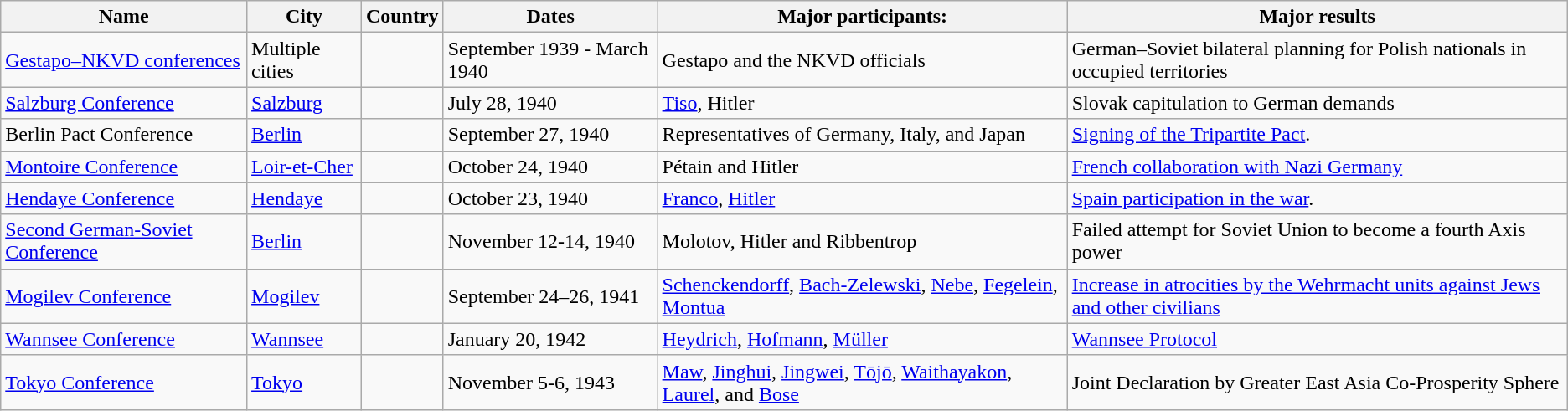<table class="wikitable">
<tr>
<th>Name<br></th>
<th>City</th>
<th>Country</th>
<th>Dates</th>
<th>Major participants:</th>
<th>Major results</th>
</tr>
<tr>
<td><a href='#'>Gestapo–NKVD conferences</a></td>
<td>Multiple cities</td>
<td></td>
<td>September 1939 - March 1940</td>
<td>Gestapo and the NKVD officials</td>
<td>German–Soviet bilateral planning for Polish nationals in occupied territories</td>
</tr>
<tr>
<td><a href='#'>Salzburg Conference</a></td>
<td><a href='#'>Salzburg</a></td>
<td></td>
<td>July 28, 1940</td>
<td><a href='#'>Tiso</a>, Hitler</td>
<td>Slovak capitulation to German demands</td>
</tr>
<tr>
<td>Berlin Pact Conference</td>
<td><a href='#'>Berlin</a></td>
<td></td>
<td>September 27, 1940</td>
<td>Representatives of Germany, Italy, and Japan</td>
<td><a href='#'>Signing of the Tripartite Pact</a>.</td>
</tr>
<tr>
<td><a href='#'>Montoire Conference</a></td>
<td><a href='#'>Loir-et-Cher</a></td>
<td></td>
<td>October 24, 1940</td>
<td>Pétain and Hitler</td>
<td><a href='#'>French collaboration with Nazi Germany</a></td>
</tr>
<tr>
<td><a href='#'>Hendaye Conference</a></td>
<td><a href='#'>Hendaye</a></td>
<td></td>
<td>October 23,  1940</td>
<td><a href='#'>Franco</a>, <a href='#'>Hitler</a></td>
<td><a href='#'>Spain participation in the war</a>.</td>
</tr>
<tr>
<td><a href='#'>Second German-Soviet Conference</a></td>
<td><a href='#'>Berlin</a></td>
<td></td>
<td>November 12-14, 1940</td>
<td>Molotov, Hitler and Ribbentrop</td>
<td>Failed attempt for Soviet Union to become a fourth Axis power</td>
</tr>
<tr>
<td><a href='#'>Mogilev Conference</a></td>
<td><a href='#'>Mogilev</a></td>
<td></td>
<td>September 24–26, 1941</td>
<td><a href='#'>Schenckendorff</a>, <a href='#'>Bach-Zelewski</a>, <a href='#'>Nebe</a>, <a href='#'>Fegelein</a>, <a href='#'>Montua</a></td>
<td><a href='#'>Increase in atrocities by the Wehrmacht units against Jews and other civilians</a></td>
</tr>
<tr>
<td><a href='#'>Wannsee Conference</a></td>
<td><a href='#'>Wannsee</a></td>
<td></td>
<td>January 20, 1942</td>
<td><a href='#'>Heydrich</a>, <a href='#'>Hofmann</a>, <a href='#'>Müller</a></td>
<td><a href='#'>Wannsee Protocol</a></td>
</tr>
<tr>
<td><a href='#'>Tokyo Conference</a></td>
<td><a href='#'>Tokyo</a></td>
<td></td>
<td>November 5-6, 1943</td>
<td><a href='#'>Maw</a>, <a href='#'>Jinghui</a>, <a href='#'>Jingwei</a>, <a href='#'>Tōjō</a>, <a href='#'>Waithayakon</a>, <a href='#'>Laurel</a>, and <a href='#'>Bose</a></td>
<td>Joint Declaration by Greater East Asia Co-Prosperity Sphere</td>
</tr>
</table>
